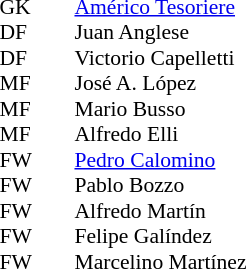<table style="font-size:90%; margin:0.2em auto;" cellspacing="0" cellpadding="0">
<tr>
<th width="25"></th>
<th width="25"></th>
</tr>
<tr>
<td>GK</td>
<td></td>
<td> <a href='#'>Américo Tesoriere</a></td>
</tr>
<tr>
<td>DF</td>
<td></td>
<td> Juan Anglese</td>
</tr>
<tr>
<td>DF</td>
<td></td>
<td> Victorio Capelletti</td>
</tr>
<tr>
<td>MF</td>
<td></td>
<td> José A. López</td>
</tr>
<tr>
<td>MF</td>
<td></td>
<td> Mario Busso</td>
</tr>
<tr>
<td>MF</td>
<td></td>
<td> Alfredo Elli</td>
</tr>
<tr>
<td>FW</td>
<td></td>
<td> <a href='#'>Pedro Calomino</a></td>
</tr>
<tr>
<td>FW</td>
<td></td>
<td> Pablo Bozzo</td>
</tr>
<tr>
<td>FW</td>
<td></td>
<td> Alfredo Martín</td>
</tr>
<tr>
<td>FW</td>
<td></td>
<td> Felipe Galíndez</td>
</tr>
<tr>
<td>FW</td>
<td></td>
<td> Marcelino Martínez</td>
</tr>
</table>
